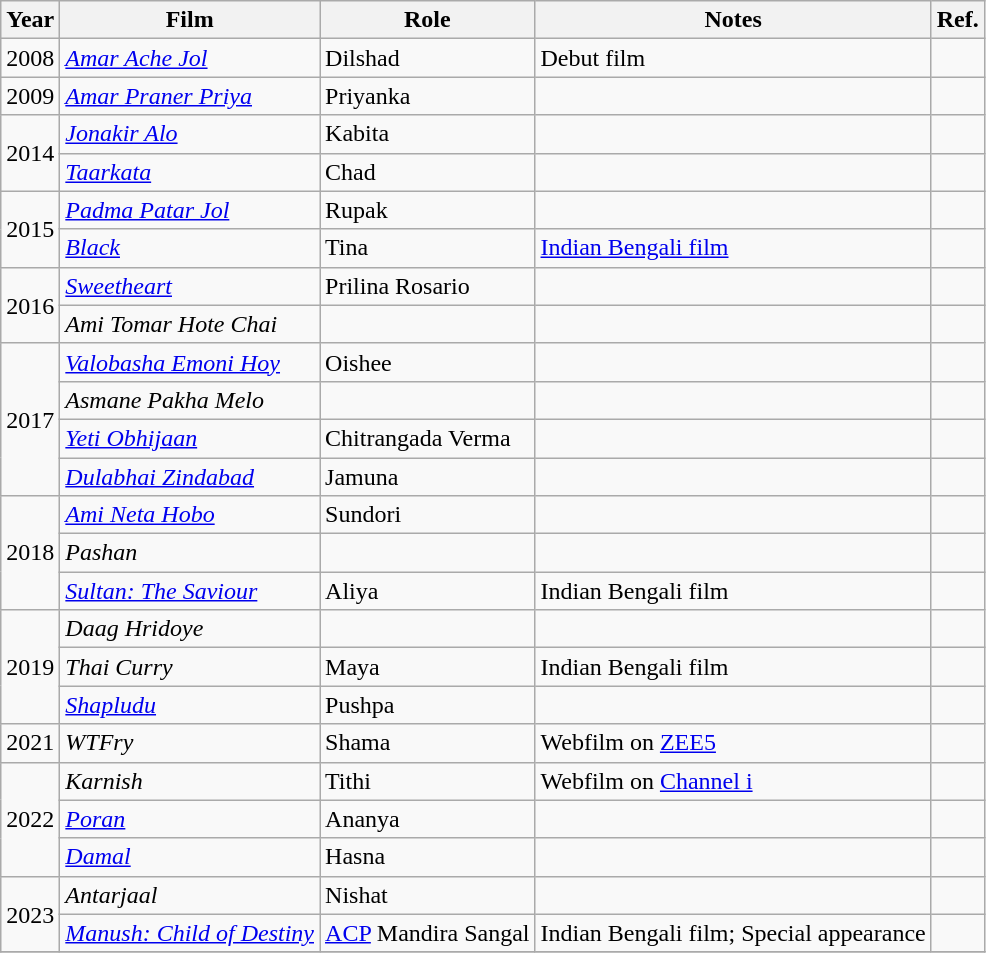<table class="wikitable">
<tr>
<th>Year</th>
<th>Film</th>
<th>Role</th>
<th>Notes</th>
<th>Ref.</th>
</tr>
<tr>
<td rowspan="1">2008</td>
<td><em><a href='#'>Amar Ache Jol</a></em></td>
<td>Dilshad</td>
<td>Debut film</td>
<td></td>
</tr>
<tr>
<td>2009</td>
<td><em><a href='#'>Amar Praner Priya</a></em></td>
<td>Priyanka</td>
<td></td>
<td></td>
</tr>
<tr>
<td rowspan="2">2014</td>
<td><em><a href='#'>Jonakir Alo</a></em></td>
<td>Kabita</td>
<td></td>
<td></td>
</tr>
<tr>
<td><em><a href='#'>Taarkata</a></em></td>
<td>Chad</td>
<td></td>
<td></td>
</tr>
<tr>
<td rowspan="2">2015</td>
<td><em><a href='#'>Padma Patar Jol</a></em></td>
<td>Rupak</td>
<td></td>
<td></td>
</tr>
<tr>
<td><em><a href='#'>Black</a></em></td>
<td>Tina</td>
<td><a href='#'>Indian Bengali film</a></td>
<td></td>
</tr>
<tr>
<td rowspan="2">2016</td>
<td><em><a href='#'>Sweetheart</a></em></td>
<td>Prilina Rosario</td>
<td></td>
<td></td>
</tr>
<tr>
<td><em>Ami Tomar Hote Chai</em></td>
<td></td>
<td></td>
<td></td>
</tr>
<tr>
<td rowspan="4">2017</td>
<td><em><a href='#'>Valobasha Emoni Hoy</a></em></td>
<td>Oishee</td>
<td></td>
<td></td>
</tr>
<tr>
<td><em>Asmane Pakha Melo</em></td>
<td></td>
<td></td>
<td></td>
</tr>
<tr>
<td><em><a href='#'>Yeti Obhijaan</a></em></td>
<td>Chitrangada Verma</td>
<td></td>
<td></td>
</tr>
<tr>
<td><em><a href='#'>Dulabhai Zindabad</a></em></td>
<td>Jamuna</td>
<td></td>
<td></td>
</tr>
<tr>
<td rowspan="3">2018</td>
<td><em><a href='#'>Ami Neta Hobo</a></em></td>
<td>Sundori</td>
<td></td>
<td></td>
</tr>
<tr>
<td><em>Pashan</em></td>
<td></td>
<td></td>
<td></td>
</tr>
<tr>
<td><em><a href='#'>Sultan: The Saviour</a></em></td>
<td>Aliya</td>
<td>Indian Bengali film</td>
<td></td>
</tr>
<tr>
<td rowspan="3">2019</td>
<td><em>Daag Hridoye</em></td>
<td></td>
<td></td>
<td></td>
</tr>
<tr>
<td><em>Thai Curry</em></td>
<td>Maya</td>
<td>Indian Bengali film</td>
<td></td>
</tr>
<tr>
<td><em><a href='#'>Shapludu</a></em></td>
<td>Pushpa</td>
<td></td>
<td></td>
</tr>
<tr>
<td>2021</td>
<td><em>WTFry</em></td>
<td>Shama</td>
<td>Webfilm on <a href='#'>ZEE5</a></td>
<td></td>
</tr>
<tr>
<td rowspan="3">2022</td>
<td><em>Karnish</em></td>
<td>Tithi</td>
<td>Webfilm on <a href='#'>Channel i</a></td>
<td></td>
</tr>
<tr>
<td><em><a href='#'>Poran</a></em></td>
<td>Ananya</td>
<td></td>
<td></td>
</tr>
<tr>
<td><em><a href='#'>Damal</a></em></td>
<td>Hasna</td>
<td></td>
<td></td>
</tr>
<tr>
<td rowspan="2">2023</td>
<td><em>Antarjaal</em></td>
<td>Nishat</td>
<td></td>
<td></td>
</tr>
<tr>
<td><em><a href='#'>Manush: Child of Destiny</a></em></td>
<td><a href='#'>ACP</a> Mandira Sangal</td>
<td>Indian Bengali film; Special appearance</td>
<td></td>
</tr>
<tr>
</tr>
</table>
